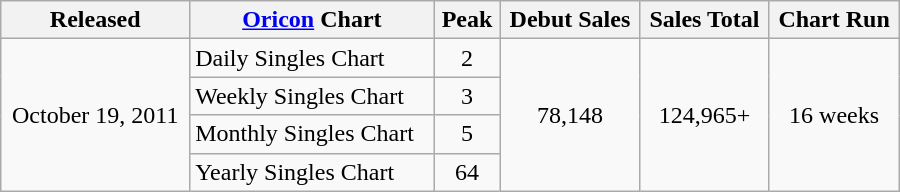<table class="wikitable" style="width:600px;">
<tr>
<th style="text-align:center;">Released</th>
<th style="text-align:center;"><a href='#'>Oricon</a> Chart</th>
<th style="text-align:center;">Peak</th>
<th style="text-align:center;">Debut Sales</th>
<th style="text-align:center;">Sales Total</th>
<th style="text-align:center;">Chart Run</th>
</tr>
<tr>
<td style="text-align:center;" rowspan="4">October 19, 2011</td>
<td align="left">Daily Singles Chart</td>
<td style="text-align:center;">2</td>
<td style="text-align:center;" rowspan="4">78,148</td>
<td style="text-align:center;" rowspan="4">124,965+</td>
<td style="text-align:center;" rowspan="4">16 weeks</td>
</tr>
<tr>
<td align="left">Weekly Singles Chart</td>
<td style="text-align:center;">3</td>
</tr>
<tr>
<td align="left">Monthly Singles Chart</td>
<td style="text-align:center;">5</td>
</tr>
<tr>
<td align="left">Yearly Singles Chart</td>
<td style="text-align:center;">64</td>
</tr>
</table>
